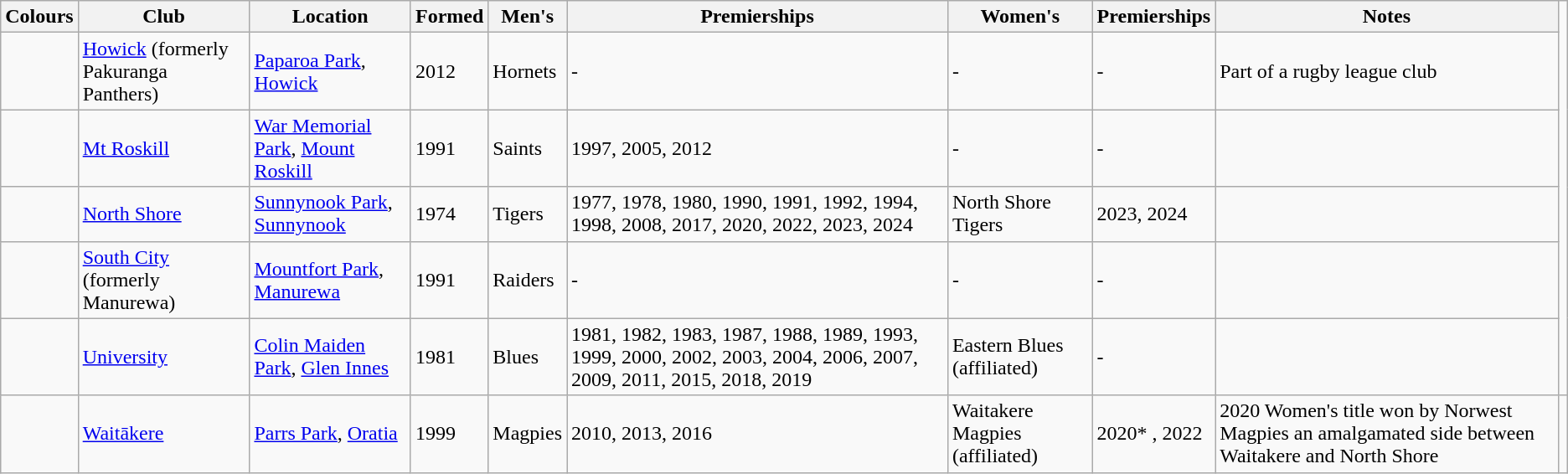<table class="wikitable" style=font-size: 95%;">
<tr>
<th>Colours</th>
<th>Club</th>
<th>Location</th>
<th>Formed</th>
<th>Men's</th>
<th>Premierships</th>
<th>Women's</th>
<th>Premierships</th>
<th>Notes</th>
</tr>
<tr>
<td></td>
<td><a href='#'>Howick</a> (formerly Pakuranga Panthers)</td>
<td><a href='#'>Paparoa Park</a>, <a href='#'>Howick</a></td>
<td>2012</td>
<td>Hornets</td>
<td>-</td>
<td>-</td>
<td>-</td>
<td>Part of a rugby league club</td>
</tr>
<tr>
<td></td>
<td><a href='#'>Mt Roskill</a></td>
<td><a href='#'>War Memorial Park</a>, <a href='#'>Mount Roskill</a></td>
<td>1991</td>
<td>Saints</td>
<td>1997, 2005, 2012</td>
<td>-</td>
<td>-</td>
<td></td>
</tr>
<tr>
<td></td>
<td><a href='#'>North Shore</a></td>
<td><a href='#'>Sunnynook Park</a>, <a href='#'>Sunnynook</a></td>
<td>1974</td>
<td>Tigers</td>
<td>1977, 1978, 1980, 1990, 1991, 1992, 1994, 1998, 2008, 2017, 2020, 2022, 2023, 2024</td>
<td>North Shore Tigers</td>
<td>2023, 2024</td>
<td></td>
</tr>
<tr>
<td></td>
<td><a href='#'>South City</a> (formerly Manurewa)</td>
<td><a href='#'>Mountfort Park</a>, <a href='#'>Manurewa</a></td>
<td>1991</td>
<td>Raiders</td>
<td>-</td>
<td>-</td>
<td>-</td>
<td></td>
</tr>
<tr>
<td></td>
<td><a href='#'>University</a></td>
<td><a href='#'>Colin Maiden Park</a>, <a href='#'>Glen Innes</a></td>
<td>1981</td>
<td>Blues</td>
<td>1981, 1982, 1983, 1987, 1988, 1989, 1993, 1999, 2000, 2002, 2003, 2004, 2006, 2007, 2009, 2011, 2015, 2018, 2019</td>
<td>Eastern Blues (affiliated)</td>
<td>-</td>
<td></td>
</tr>
<tr>
<td></td>
<td><a href='#'>Waitākere</a></td>
<td><a href='#'>Parrs Park</a>, <a href='#'>Oratia</a></td>
<td>1999</td>
<td>Magpies</td>
<td>2010, 2013, 2016</td>
<td>Waitakere Magpies (affiliated)</td>
<td>2020* , 2022</td>
<td>2020 Women's title won by Norwest Magpies an amalgamated side between Waitakere and North Shore</td>
<td></td>
</tr>
</table>
